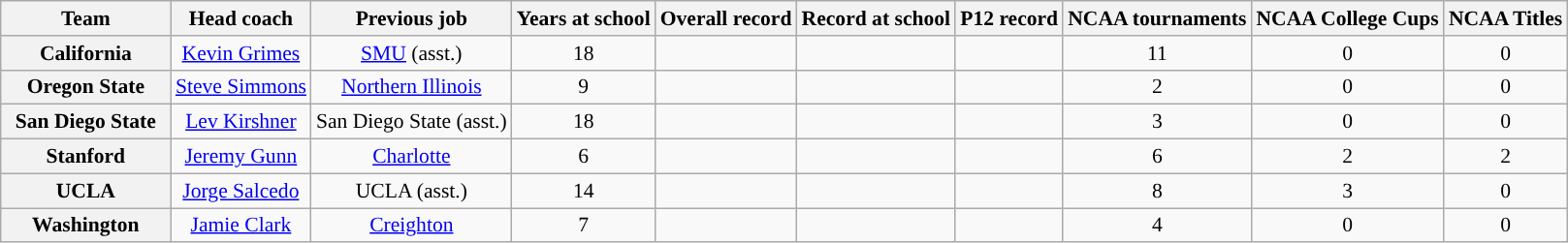<table class="wikitable sortable" style="text-align: center;font-size:90%;">
<tr>
<th width="110">Team</th>
<th>Head coach</th>
<th>Previous job</th>
<th>Years at school</th>
<th>Overall record</th>
<th>Record at school</th>
<th>P12 record</th>
<th>NCAA tournaments</th>
<th>NCAA College Cups</th>
<th>NCAA Titles</th>
</tr>
<tr>
<th>California</th>
<td><a href='#'>Kevin Grimes</a></td>
<td><a href='#'>SMU</a> (asst.)</td>
<td>18</td>
<td></td>
<td></td>
<td></td>
<td>11</td>
<td>0</td>
<td>0</td>
</tr>
<tr>
<th>Oregon State</th>
<td><a href='#'>Steve Simmons</a></td>
<td><a href='#'>Northern Illinois</a></td>
<td>9</td>
<td></td>
<td></td>
<td></td>
<td>2</td>
<td>0</td>
<td>0</td>
</tr>
<tr>
<th>San Diego State</th>
<td><a href='#'>Lev Kirshner</a></td>
<td>San Diego State (asst.)</td>
<td>18</td>
<td></td>
<td></td>
<td></td>
<td>3</td>
<td>0</td>
<td>0</td>
</tr>
<tr>
<th>Stanford</th>
<td><a href='#'>Jeremy Gunn</a></td>
<td><a href='#'>Charlotte</a></td>
<td>6</td>
<td></td>
<td></td>
<td></td>
<td>6</td>
<td>2</td>
<td>2</td>
</tr>
<tr>
<th>UCLA</th>
<td><a href='#'>Jorge Salcedo</a></td>
<td>UCLA (asst.)</td>
<td>14</td>
<td></td>
<td></td>
<td></td>
<td>8</td>
<td>3</td>
<td>0</td>
</tr>
<tr>
<th>Washington</th>
<td><a href='#'>Jamie Clark</a></td>
<td><a href='#'>Creighton</a></td>
<td>7</td>
<td></td>
<td></td>
<td></td>
<td>4</td>
<td>0</td>
<td>0</td>
</tr>
</table>
